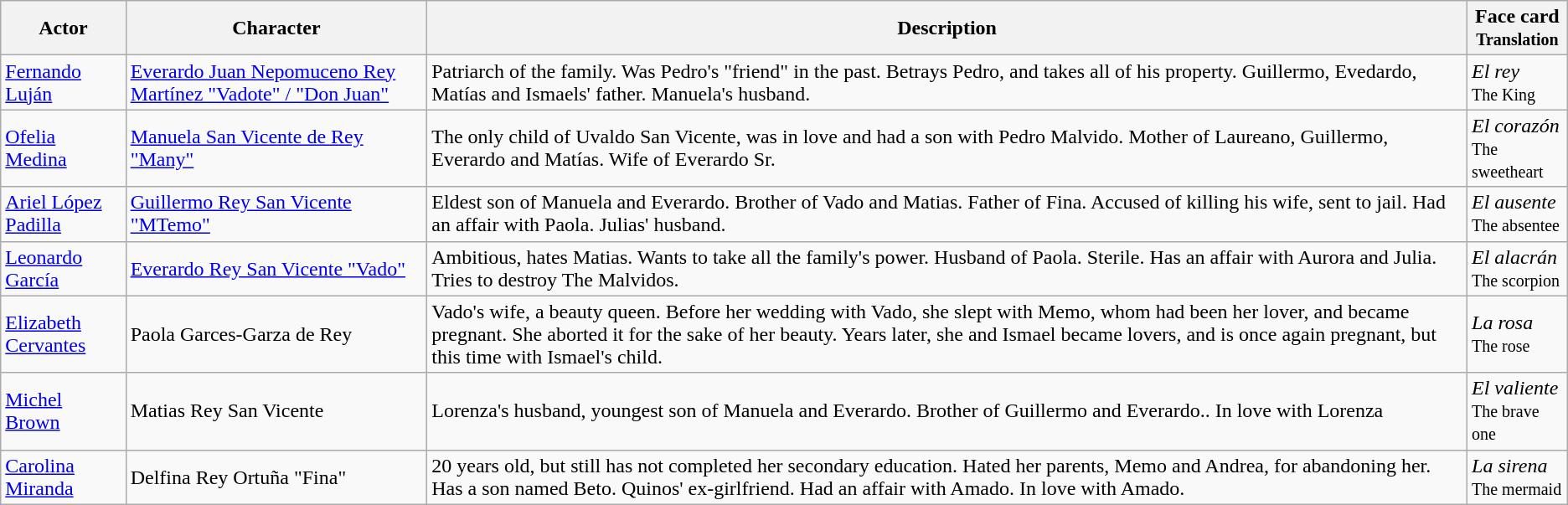<table class="wikitable">
<tr>
<th>Actor</th>
<th>Character</th>
<th>Description</th>
<th>Face card <br><small>Translation</small></th>
</tr>
<tr>
<td><a href='#'>Fernando Luján</a></td>
<td><a href='#'>Everardo Juan Nepomuceno Rey Martínez "Vadote" / "Don Juan"</a></td>
<td>Patriarch of the family. Was Pedro's "friend" in the past. Betrays Pedro, and takes all of his property. Guillermo, Evedardo, Matías and Ismaels' father. Manuela's husband.</td>
<td><em>El rey</em><br><small>The King</small></td>
</tr>
<tr>
<td><a href='#'>Ofelia Medina</a></td>
<td><a href='#'>Manuela San Vicente de Rey "Many"</a></td>
<td>The only child of Uvaldo San Vicente, was in love and had a son with Pedro Malvido. Mother of Laureano, Guillermo, Everardo and Matías. Wife of Everardo Sr.</td>
<td><em>El corazón</em><br><small>The sweetheart</small></td>
</tr>
<tr>
<td><a href='#'>Ariel López Padilla</a></td>
<td><a href='#'>Guillermo Rey San Vicente "MTemo"</a></td>
<td>Eldest son of Manuela and Everardo. Brother of Vado and Matias. Father of Fina. Accused of killing his wife, sent to jail. Had an affair with Paola. Julias' husband.</td>
<td><em>El ausente</em><br><small>The absentee</small></td>
</tr>
<tr>
<td><a href='#'>Leonardo García</a></td>
<td><a href='#'>Everardo Rey San Vicente "Vado"</a></td>
<td>Ambitious, hates Matias. Wants to take all the family's power. Husband of Paola. Sterile. Has an affair with Aurora and Julia. Tries to destroy The Malvidos.</td>
<td><em>El alacrán</em><br><small>The scorpion</small></td>
</tr>
<tr>
<td><a href='#'>Elizabeth Cervantes</a></td>
<td>Paola Garces-Garza de Rey</td>
<td>Vado's wife, a beauty queen. Before her wedding with Vado, she slept with Memo, whom had been her lover, and became pregnant. She aborted it for the sake of her beauty. Years later, she and Ismael became lovers, and is once again pregnant, but this time with Ismael's child.</td>
<td><em>La rosa</em><br><small>The rose</small></td>
</tr>
<tr>
<td><a href='#'>Michel Brown</a></td>
<td>Matias Rey San Vicente  </td>
<td>Lorenza's husband, youngest son of Manuela and Everardo. Brother of Guillermo and Everardo.. In love with Lorenza</td>
<td><em>El valiente</em><br><small>The brave one</small></td>
</tr>
<tr>
<td><a href='#'>Carolina Miranda</a></td>
<td>Delfina Rey Ortuña "Fina"</td>
<td>20 years old, but still has not completed her secondary education. Hated her parents, Memo and Andrea, for abandoning her. Has a son named Beto. Quinos' ex-girlfriend. Had an affair with Amado. In love with Amado.</td>
<td><em>La sirena</em> <br><small>The mermaid</small></td>
</tr>
</table>
